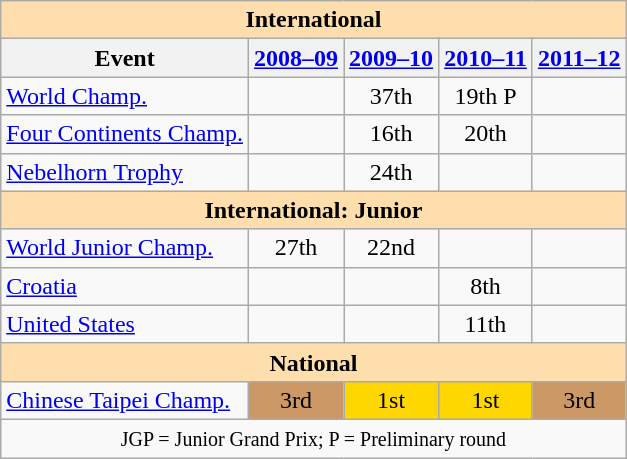<table class="wikitable" style="text-align:center">
<tr>
<th style="background-color: #ffdead; " colspan=5 align=center>International</th>
</tr>
<tr>
<th>Event</th>
<th><a href='#'>2008–09</a></th>
<th><a href='#'>2009–10</a></th>
<th><a href='#'>2010–11</a></th>
<th><a href='#'>2011–12</a></th>
</tr>
<tr>
<td align=left><a href='#'>World Champ.</a></td>
<td></td>
<td>37th</td>
<td>19th P</td>
<td></td>
</tr>
<tr>
<td align=left><a href='#'>Four Continents Champ.</a></td>
<td></td>
<td>16th</td>
<td>20th</td>
<td></td>
</tr>
<tr>
<td align=left><a href='#'>Nebelhorn Trophy</a></td>
<td></td>
<td>24th</td>
<td></td>
<td></td>
</tr>
<tr>
<th style="background-color: #ffdead; " colspan=5 align=center>International: Junior</th>
</tr>
<tr>
<td align=left><a href='#'>World Junior Champ.</a></td>
<td>27th</td>
<td>22nd</td>
<td></td>
<td></td>
</tr>
<tr>
<td align=left> <a href='#'>Croatia</a></td>
<td></td>
<td></td>
<td>8th</td>
<td></td>
</tr>
<tr>
<td align=left> <a href='#'>United States</a></td>
<td></td>
<td></td>
<td>11th</td>
<td></td>
</tr>
<tr>
<th style="background-color: #ffdead; " colspan=5 align=center>National</th>
</tr>
<tr>
<td align=left><a href='#'>Chinese Taipei Champ.</a></td>
<td bgcolor=cc9966>3rd</td>
<td bgcolor=gold>1st</td>
<td bgcolor=gold>1st</td>
<td bgcolor=cc9966>3rd</td>
</tr>
<tr>
<td colspan=5 align=center><small> JGP = Junior Grand Prix; P = Preliminary round </small></td>
</tr>
</table>
